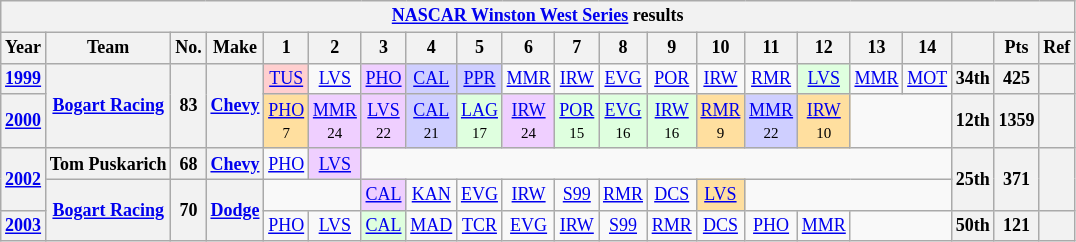<table class="wikitable" style="text-align:center; font-size:75%">
<tr>
<th colspan=36><a href='#'>NASCAR Winston West Series</a> results</th>
</tr>
<tr>
<th>Year</th>
<th>Team</th>
<th>No.</th>
<th>Make</th>
<th>1</th>
<th>2</th>
<th>3</th>
<th>4</th>
<th>5</th>
<th>6</th>
<th>7</th>
<th>8</th>
<th>9</th>
<th>10</th>
<th>11</th>
<th>12</th>
<th>13</th>
<th>14</th>
<th></th>
<th>Pts</th>
<th>Ref</th>
</tr>
<tr>
<th><a href='#'>1999</a></th>
<th rowspan=2><a href='#'>Bogart Racing</a></th>
<th rowspan=2>83</th>
<th rowspan=2><a href='#'>Chevy</a></th>
<td style="background:#FFCFCF;"><a href='#'>TUS</a><br></td>
<td><a href='#'>LVS</a></td>
<td style="background:#EFCFFF;"><a href='#'>PHO</a><br></td>
<td style="background:#CFCFFF;"><a href='#'>CAL</a><br></td>
<td style="background:#CFCFFF;"><a href='#'>PPR</a><br></td>
<td><a href='#'>MMR</a></td>
<td><a href='#'>IRW</a></td>
<td><a href='#'>EVG</a></td>
<td><a href='#'>POR</a></td>
<td><a href='#'>IRW</a></td>
<td><a href='#'>RMR</a></td>
<td style="background:#DFFFDF;"><a href='#'>LVS</a><br></td>
<td><a href='#'>MMR</a></td>
<td><a href='#'>MOT</a></td>
<th>34th</th>
<th>425</th>
<th></th>
</tr>
<tr>
<th><a href='#'>2000</a></th>
<td style="background:#FFDF9F;"><a href='#'>PHO</a><br><small>7</small></td>
<td style="background:#EFCFFF;"><a href='#'>MMR</a><br><small>24</small></td>
<td style="background:#EFCFFF;"><a href='#'>LVS</a><br><small>22</small></td>
<td style="background:#CFCFFF;"><a href='#'>CAL</a><br><small>21</small></td>
<td style="background:#DFFFDF;"><a href='#'>LAG</a><br><small>17</small></td>
<td style="background:#EFCFFF;"><a href='#'>IRW</a><br><small>24</small></td>
<td style="background:#DFFFDF;"><a href='#'>POR</a><br><small>15</small></td>
<td style="background:#DFFFDF;"><a href='#'>EVG</a><br><small>16</small></td>
<td style="background:#DFFFDF;"><a href='#'>IRW</a><br><small>16</small></td>
<td style="background:#FFDF9F;"><a href='#'>RMR</a><br><small>9</small></td>
<td style="background:#CFCFFF;"><a href='#'>MMR</a><br><small>22</small></td>
<td style="background:#FFDF9F;"><a href='#'>IRW</a><br><small>10</small></td>
<td colspan=2></td>
<th>12th</th>
<th>1359</th>
<th></th>
</tr>
<tr>
<th rowspan=2><a href='#'>2002</a></th>
<th>Tom Puskarich</th>
<th>68</th>
<th><a href='#'>Chevy</a></th>
<td><a href='#'>PHO</a></td>
<td style="background:#EFCFFF;"><a href='#'>LVS</a><br></td>
<td colspan=12></td>
<th rowspan=2>25th</th>
<th rowspan=2>371</th>
<th rowspan=2></th>
</tr>
<tr>
<th rowspan=2><a href='#'>Bogart Racing</a></th>
<th rowspan=2>70</th>
<th rowspan=2><a href='#'>Dodge</a></th>
<td colspan=2></td>
<td style="background:#EFCFFF;"><a href='#'>CAL</a><br></td>
<td><a href='#'>KAN</a></td>
<td><a href='#'>EVG</a></td>
<td><a href='#'>IRW</a></td>
<td><a href='#'>S99</a></td>
<td><a href='#'>RMR</a></td>
<td><a href='#'>DCS</a></td>
<td style="background:#FFDF9F;"><a href='#'>LVS</a><br></td>
<td colspan=4></td>
</tr>
<tr>
<th><a href='#'>2003</a></th>
<td><a href='#'>PHO</a></td>
<td><a href='#'>LVS</a></td>
<td style="background:#DFFFDF;"><a href='#'>CAL</a><br></td>
<td><a href='#'>MAD</a></td>
<td><a href='#'>TCR</a></td>
<td><a href='#'>EVG</a></td>
<td><a href='#'>IRW</a></td>
<td><a href='#'>S99</a></td>
<td><a href='#'>RMR</a></td>
<td><a href='#'>DCS</a></td>
<td><a href='#'>PHO</a></td>
<td><a href='#'>MMR</a></td>
<td colspan=2></td>
<th>50th</th>
<th>121</th>
<th></th>
</tr>
</table>
